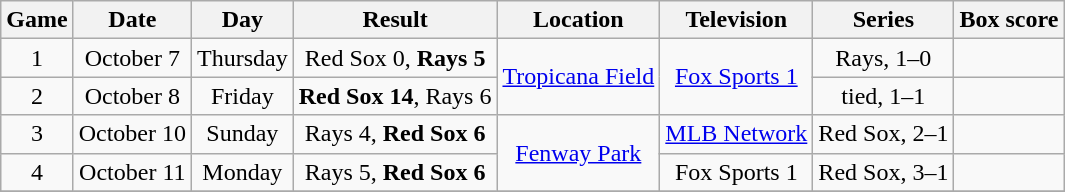<table class="wikitable" style="text-align:center;">
<tr>
<th>Game</th>
<th>Date</th>
<th>Day</th>
<th>Result</th>
<th>Location</th>
<th>Television</th>
<th>Series</th>
<th>Box score</th>
</tr>
<tr>
<td>1</td>
<td>October 7</td>
<td>Thursday</td>
<td>Red Sox 0, <strong>Rays 5</strong></td>
<td rowspan=2><a href='#'>Tropicana Field</a></td>
<td rowspan=2><a href='#'>Fox Sports 1</a></td>
<td>Rays, 1–0</td>
<td></td>
</tr>
<tr>
<td>2</td>
<td>October 8</td>
<td>Friday</td>
<td><strong>Red Sox 14</strong>, Rays 6</td>
<td>tied, 1–1</td>
<td></td>
</tr>
<tr>
<td>3</td>
<td>October 10</td>
<td>Sunday</td>
<td>Rays 4, <strong>Red Sox 6</strong> </td>
<td rowspan=2><a href='#'>Fenway Park</a></td>
<td><a href='#'>MLB Network</a></td>
<td>Red Sox, 2–1</td>
<td></td>
</tr>
<tr>
<td>4</td>
<td>October 11</td>
<td>Monday</td>
<td>Rays 5, <strong>Red Sox 6</strong></td>
<td>Fox Sports 1</td>
<td>Red Sox, 3–1</td>
<td></td>
</tr>
<tr>
</tr>
</table>
